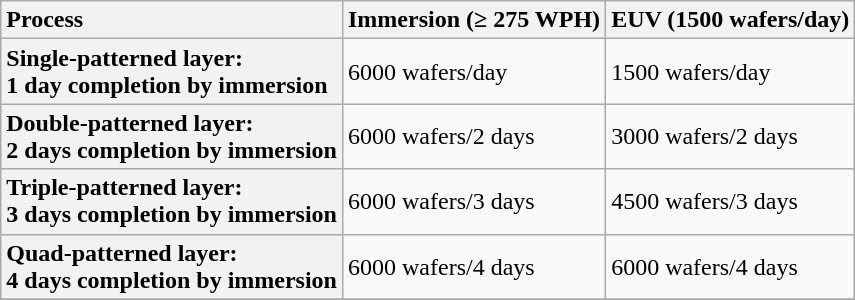<table class="wikitable">
<tr>
<th style="text-align:left;">Process</th>
<th>Immersion (≥ 275 WPH)</th>
<th>EUV (1500 wafers/day)</th>
</tr>
<tr>
<th style="text-align:left;"><strong>Single</strong>-patterned layer:<br>1 day completion by immersion</th>
<td>6000 wafers/day</td>
<td>1500 wafers/day</td>
</tr>
<tr>
<th style="text-align:left;"><strong>Double</strong>-patterned layer:<br>2 days completion by immersion</th>
<td>6000 wafers/2 days</td>
<td>3000 wafers/2 days</td>
</tr>
<tr>
<th style="text-align:left;"><strong>Triple</strong>-patterned layer:<br>3 days completion by immersion</th>
<td>6000 wafers/3 days</td>
<td>4500 wafers/3 days</td>
</tr>
<tr>
<th style="text-align:left;"><strong>Quad</strong>-patterned layer:<br>4 days completion by immersion</th>
<td>6000 wafers/4 days</td>
<td>6000 wafers/4 days</td>
</tr>
<tr>
</tr>
</table>
